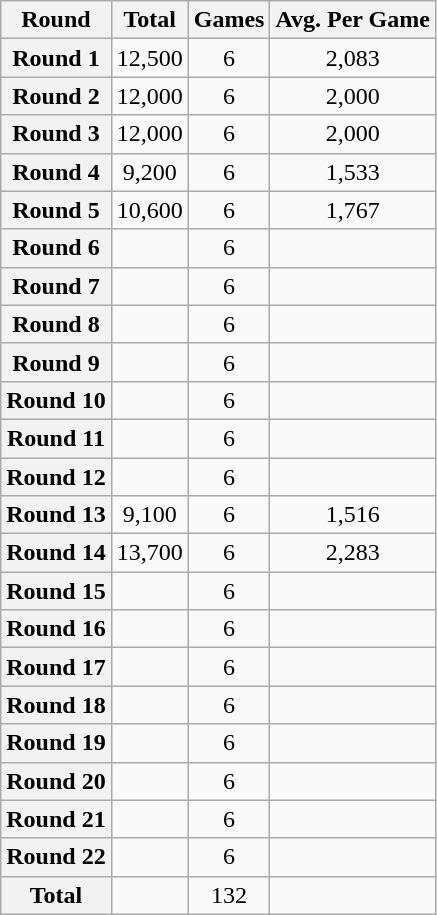<table class="wikitable plainrowheaders sortable" style="text-align:center;">
<tr>
<th>Round</th>
<th>Total</th>
<th>Games</th>
<th>Avg. Per Game</th>
</tr>
<tr>
<th scope="row">Round 1</th>
<td>12,500</td>
<td>6</td>
<td>2,083</td>
</tr>
<tr>
<th scope="row">Round 2</th>
<td>12,000</td>
<td>6</td>
<td>2,000</td>
</tr>
<tr>
<th scope="row">Round 3</th>
<td>12,000</td>
<td>6</td>
<td>2,000</td>
</tr>
<tr>
<th scope="row">Round 4</th>
<td>9,200</td>
<td>6</td>
<td>1,533</td>
</tr>
<tr>
<th scope="row">Round 5</th>
<td>10,600</td>
<td>6</td>
<td>1,767</td>
</tr>
<tr>
<th scope="row">Round 6</th>
<td></td>
<td>6</td>
<td></td>
</tr>
<tr>
<th scope="row">Round 7</th>
<td></td>
<td>6</td>
<td></td>
</tr>
<tr>
<th scope="row">Round 8</th>
<td></td>
<td>6</td>
<td></td>
</tr>
<tr>
<th scope="row">Round 9</th>
<td></td>
<td>6</td>
<td></td>
</tr>
<tr>
<th scope="row">Round 10</th>
<td></td>
<td>6</td>
<td></td>
</tr>
<tr>
<th scope="row">Round 11</th>
<td></td>
<td>6</td>
<td></td>
</tr>
<tr>
<th scope="row">Round 12</th>
<td></td>
<td>6</td>
<td></td>
</tr>
<tr>
<th scope="row">Round 13</th>
<td>9,100</td>
<td>6</td>
<td>1,516</td>
</tr>
<tr>
<th scope="row">Round 14</th>
<td>13,700</td>
<td>6</td>
<td>2,283</td>
</tr>
<tr>
<th scope="row">Round 15</th>
<td></td>
<td>6</td>
<td></td>
</tr>
<tr>
<th scope="row">Round 16</th>
<td></td>
<td>6</td>
<td></td>
</tr>
<tr>
<th scope="row">Round 17</th>
<td></td>
<td>6</td>
<td></td>
</tr>
<tr>
<th scope="row">Round 18</th>
<td></td>
<td>6</td>
<td></td>
</tr>
<tr>
<th scope="row">Round 19</th>
<td></td>
<td>6</td>
<td></td>
</tr>
<tr>
<th scope="row">Round 20</th>
<td></td>
<td>6</td>
<td></td>
</tr>
<tr>
<th scope="row">Round 21</th>
<td></td>
<td>6</td>
<td></td>
</tr>
<tr>
<th scope="row">Round 22</th>
<td></td>
<td>6</td>
<td></td>
</tr>
<tr>
<th scope="row">Total</th>
<td></td>
<td>132</td>
<td></td>
</tr>
</table>
